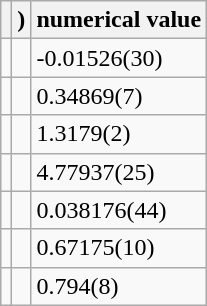<table class="wikitable">
<tr>
<th></th>
<th>)</th>
<th>numerical value</th>
</tr>
<tr>
<td></td>
<td></td>
<td>-0.01526(30)</td>
</tr>
<tr>
<td></td>
<td></td>
<td>0.34869(7)</td>
</tr>
<tr>
<td></td>
<td></td>
<td>1.3179(2)</td>
</tr>
<tr>
<td></td>
<td></td>
<td>4.77937(25)</td>
</tr>
<tr>
<td></td>
<td></td>
<td>0.038176(44)</td>
</tr>
<tr>
<td></td>
<td></td>
<td>0.67175(10)</td>
</tr>
<tr>
<td></td>
<td></td>
<td>0.794(8)</td>
</tr>
</table>
